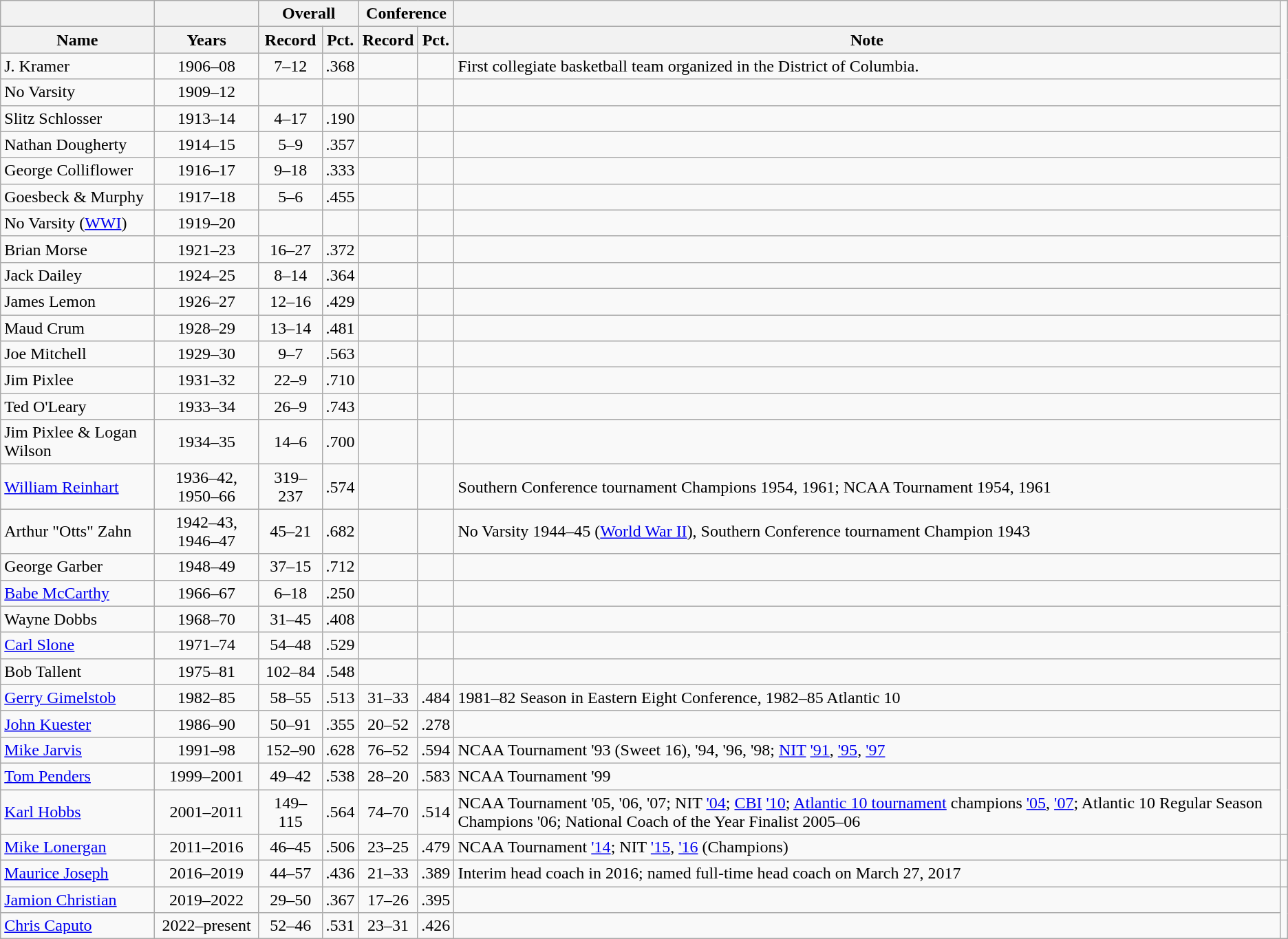<table class="wikitable">
<tr>
<th></th>
<th></th>
<th colspan="2">Overall</th>
<th colspan="2">Conference</th>
<th></th>
</tr>
<tr>
<th>Name</th>
<th>Years</th>
<th>Record</th>
<th>Pct.</th>
<th>Record</th>
<th>Pct.</th>
<th>Note</th>
</tr>
<tr>
<td>J. Kramer</td>
<td style="text-align:center;">1906–08</td>
<td style="text-align:center;">7–12</td>
<td style="text-align:center;">.368</td>
<td></td>
<td></td>
<td>First collegiate basketball team organized in the District of Columbia.</td>
</tr>
<tr>
<td>No Varsity</td>
<td style="text-align:center;">1909–12</td>
<td></td>
<td></td>
<td></td>
<td></td>
<td></td>
</tr>
<tr>
<td>Slitz Schlosser</td>
<td style="text-align:center;">1913–14</td>
<td style="text-align:center;">4–17</td>
<td style="text-align:center;">.190</td>
<td></td>
<td></td>
<td></td>
</tr>
<tr>
<td>Nathan Dougherty</td>
<td style="text-align:center;">1914–15</td>
<td style="text-align:center;">5–9</td>
<td style="text-align:center;">.357</td>
<td></td>
<td></td>
<td></td>
</tr>
<tr>
<td>George Colliflower</td>
<td style="text-align:center;">1916–17</td>
<td style="text-align:center;">9–18</td>
<td style="text-align:center;">.333</td>
<td></td>
<td></td>
<td></td>
</tr>
<tr>
<td>Goesbeck & Murphy</td>
<td style="text-align:center;">1917–18</td>
<td style="text-align:center;">5–6</td>
<td style="text-align:center;">.455</td>
<td></td>
<td></td>
<td></td>
</tr>
<tr>
<td>No Varsity (<a href='#'>WWI</a>)</td>
<td style="text-align:center;">1919–20</td>
<td></td>
<td></td>
<td></td>
<td></td>
<td></td>
</tr>
<tr>
<td>Brian Morse</td>
<td style="text-align:center;">1921–23</td>
<td style="text-align:center;">16–27</td>
<td style="text-align:center;">.372</td>
<td></td>
<td></td>
<td></td>
</tr>
<tr>
<td>Jack Dailey</td>
<td style="text-align:center;">1924–25</td>
<td style="text-align:center;">8–14</td>
<td style="text-align:center;">.364</td>
<td></td>
<td></td>
<td></td>
</tr>
<tr>
<td>James Lemon</td>
<td style="text-align:center;">1926–27</td>
<td style="text-align:center;">12–16</td>
<td style="text-align:center;">.429</td>
<td></td>
<td></td>
<td></td>
</tr>
<tr>
<td>Maud Crum</td>
<td style="text-align:center;">1928–29</td>
<td style="text-align:center;">13–14</td>
<td style="text-align:center;">.481</td>
<td></td>
<td></td>
<td></td>
</tr>
<tr>
<td>Joe Mitchell</td>
<td style="text-align:center;">1929–30</td>
<td style="text-align:center;">9–7</td>
<td style="text-align:center;">.563</td>
<td></td>
<td></td>
<td></td>
</tr>
<tr>
<td>Jim Pixlee</td>
<td style="text-align:center;">1931–32</td>
<td style="text-align:center;">22–9</td>
<td style="text-align:center;">.710</td>
<td></td>
<td></td>
<td></td>
</tr>
<tr>
<td>Ted O'Leary</td>
<td style="text-align:center;">1933–34</td>
<td style="text-align:center;">26–9</td>
<td style="text-align:center;">.743</td>
<td></td>
<td></td>
<td></td>
</tr>
<tr>
<td>Jim Pixlee & Logan Wilson</td>
<td style="text-align:center;">1934–35</td>
<td style="text-align:center;">14–6</td>
<td style="text-align:center;">.700</td>
<td></td>
<td></td>
<td></td>
</tr>
<tr>
<td><a href='#'>William Reinhart</a></td>
<td style="text-align:center;">1936–42, 1950–66</td>
<td style="text-align:center;">319–237</td>
<td style="text-align:center;">.574</td>
<td></td>
<td></td>
<td>Southern Conference tournament Champions 1954, 1961; NCAA Tournament 1954, 1961</td>
</tr>
<tr>
<td>Arthur "Otts" Zahn</td>
<td style="text-align:center;">1942–43, 1946–47</td>
<td style="text-align:center;">45–21</td>
<td style="text-align:center;">.682</td>
<td></td>
<td></td>
<td>No Varsity 1944–45 (<a href='#'>World War II</a>), Southern Conference tournament Champion 1943</td>
</tr>
<tr>
<td>George Garber</td>
<td style="text-align:center;">1948–49</td>
<td style="text-align:center;">37–15</td>
<td style="text-align:center;">.712</td>
<td></td>
<td></td>
<td></td>
</tr>
<tr>
<td><a href='#'>Babe McCarthy</a></td>
<td style="text-align:center;">1966–67</td>
<td style="text-align:center;">6–18</td>
<td style="text-align:center;">.250</td>
<td></td>
<td></td>
<td></td>
</tr>
<tr>
<td>Wayne Dobbs</td>
<td style="text-align:center;">1968–70</td>
<td style="text-align:center;">31–45</td>
<td style="text-align:center;">.408</td>
<td></td>
<td></td>
<td></td>
</tr>
<tr>
<td><a href='#'>Carl Slone</a></td>
<td style="text-align:center;">1971–74</td>
<td style="text-align:center;">54–48</td>
<td style="text-align:center;">.529</td>
<td></td>
<td></td>
<td></td>
</tr>
<tr>
<td>Bob Tallent</td>
<td style="text-align:center;">1975–81</td>
<td style="text-align:center;">102–84</td>
<td style="text-align:center;">.548</td>
<td></td>
<td></td>
<td></td>
</tr>
<tr>
<td><a href='#'>Gerry Gimelstob</a></td>
<td style="text-align:center;">1982–85</td>
<td style="text-align:center;">58–55</td>
<td style="text-align:center;">.513</td>
<td style="text-align:center;">31–33</td>
<td style="text-align:center;">.484</td>
<td>1981–82 Season in Eastern Eight Conference, 1982–85 Atlantic 10</td>
</tr>
<tr>
<td><a href='#'>John Kuester</a></td>
<td style="text-align:center;">1986–90</td>
<td style="text-align:center;">50–91</td>
<td style="text-align:center;">.355</td>
<td style="text-align:center;">20–52</td>
<td style="text-align:center;">.278</td>
<td></td>
</tr>
<tr>
<td><a href='#'>Mike Jarvis</a></td>
<td style="text-align:center;">1991–98</td>
<td style="text-align:center;">152–90</td>
<td style="text-align:center;">.628</td>
<td style="text-align:center;">76–52</td>
<td style="text-align:center;">.594</td>
<td>NCAA Tournament '93 (Sweet 16), '94, '96, '98; <a href='#'>NIT</a> <a href='#'>'91</a>, <a href='#'>'95</a>, <a href='#'>'97</a></td>
</tr>
<tr>
<td><a href='#'>Tom Penders</a></td>
<td style="text-align:center;">1999–2001</td>
<td style="text-align:center;">49–42</td>
<td style="text-align:center;">.538</td>
<td style="text-align:center;">28–20</td>
<td style="text-align:center;">.583</td>
<td>NCAA Tournament '99</td>
</tr>
<tr>
<td><a href='#'>Karl Hobbs</a></td>
<td style="text-align:center;">2001–2011</td>
<td style="text-align:center;">149–115</td>
<td style="text-align:center;">.564</td>
<td style="text-align:center;">74–70</td>
<td style="text-align:center;">.514</td>
<td>NCAA Tournament '05, '06, '07; NIT <a href='#'>'04</a>; <a href='#'>CBI</a> <a href='#'>'10</a>; <a href='#'>Atlantic 10 tournament</a> champions <a href='#'>'05</a>, <a href='#'>'07</a>; Atlantic 10 Regular Season Champions '06; National Coach of the Year Finalist 2005–06</td>
</tr>
<tr>
<td><a href='#'>Mike Lonergan</a></td>
<td style="text-align:center;">2011–2016</td>
<td style="text-align:center;">46–45</td>
<td style="text-align:center;">.506</td>
<td style="text-align:center;">23–25</td>
<td style="text-align:center;">.479</td>
<td>NCAA Tournament <a href='#'>'14</a>; NIT <a href='#'>'15</a>, <a href='#'>'16</a> (Champions)</td>
<td></td>
</tr>
<tr>
<td><a href='#'>Maurice Joseph</a></td>
<td style="text-align:center;">2016–2019</td>
<td style="text-align:center;">44–57</td>
<td style="text-align:center;">.436</td>
<td style="text-align:center;">21–33</td>
<td style="text-align:center;">.389</td>
<td>Interim head coach in 2016; named full-time head coach on March 27, 2017</td>
<td></td>
</tr>
<tr>
<td><a href='#'>Jamion Christian</a></td>
<td style="text-align:center;">2019–2022</td>
<td style="text-align:center;">29–50</td>
<td style="text-align:center;">.367</td>
<td style="text-align:center;">17–26</td>
<td style="text-align:center;">.395</td>
<td></td>
</tr>
<tr>
<td><a href='#'>Chris Caputo</a></td>
<td style="text-align:center;">2022–present</td>
<td style="text-align:center;">52–46</td>
<td style="text-align:center;">.531</td>
<td style="text-align:center;">23–31</td>
<td style="text-align:center;">.426</td>
<td></td>
</tr>
</table>
